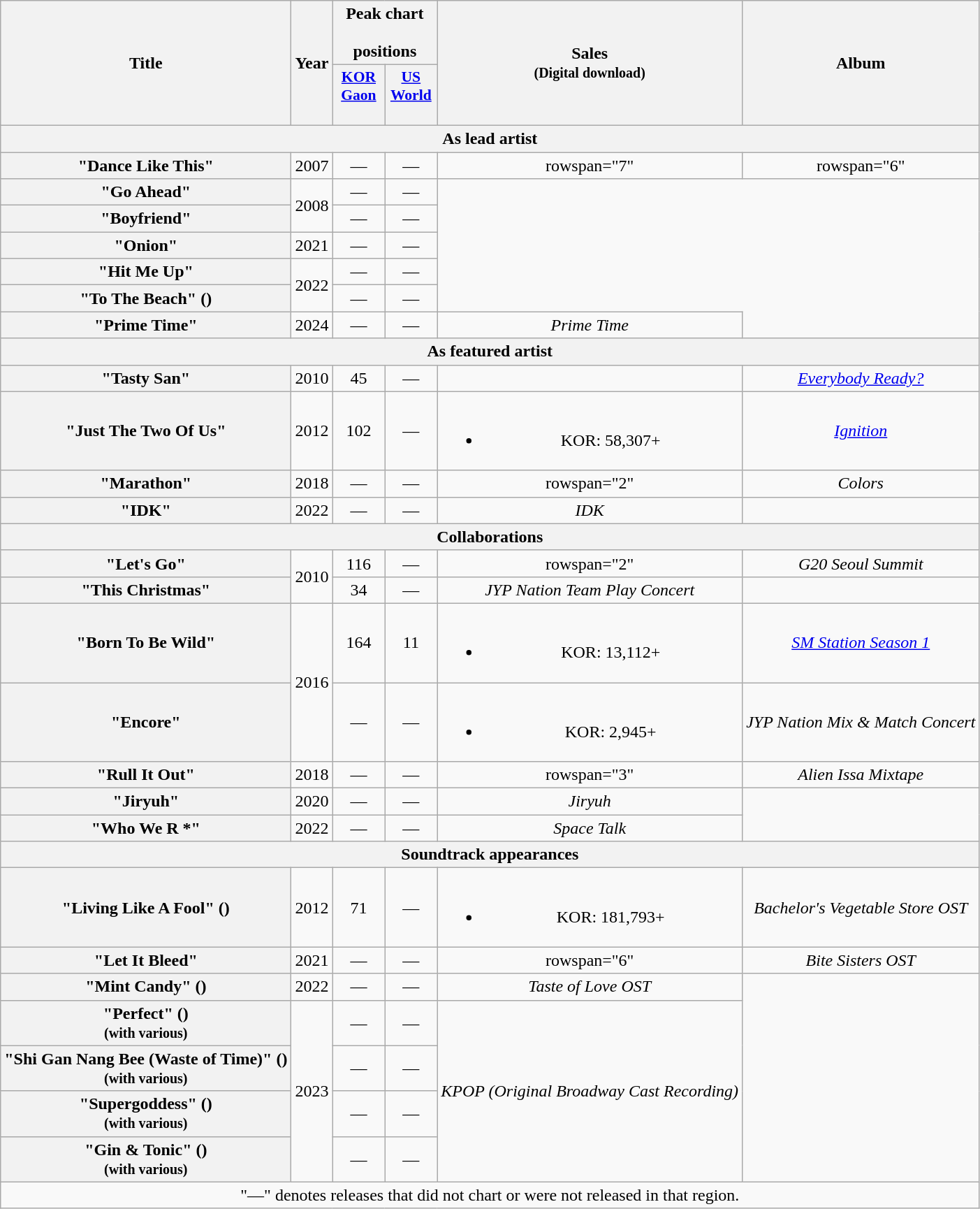<table style="text-align:center;" class="wikitable plainrowheaders">
<tr>
<th scope="col" rowspan="2">Title</th>
<th scope="col" rowspan="2">Year</th>
<th scope="col" colspan="2">Peak chart<br><br>positions</th>
<th scope="col" rowspan="2">Sales<br><small>(Digital download)</small></th>
<th scope="col" rowspan="2">Album</th>
</tr>
<tr>
<th scope="col" style="width:3em;font-size:90%;"><a href='#'>KOR<br>Gaon</a><br><br></th>
<th scope="col" style="width:3em;font-size:90%;"><a href='#'>US<br>World</a><br><br></th>
</tr>
<tr>
<th colspan="6">As lead artist</th>
</tr>
<tr>
<th scope="row">"Dance Like This"</th>
<td>2007</td>
<td>—</td>
<td>—</td>
<td>rowspan="7" </td>
<td>rowspan="6" </td>
</tr>
<tr>
<th scope="row">"Go Ahead"</th>
<td rowspan="2">2008</td>
<td>—</td>
<td>—</td>
</tr>
<tr>
<th scope="row">"Boyfriend"</th>
<td>—</td>
<td>—</td>
</tr>
<tr>
<th scope="row">"Onion" <br></th>
<td>2021</td>
<td>—</td>
<td>—</td>
</tr>
<tr>
<th scope="row">"Hit Me Up" <br></th>
<td rowspan="2">2022</td>
<td>—</td>
<td>—</td>
</tr>
<tr>
<th scope="row">"To The Beach" ()</th>
<td>—</td>
<td>—</td>
</tr>
<tr>
<th scope="row">"Prime Time" <br></th>
<td>2024</td>
<td>—</td>
<td>—</td>
<td><em>Prime Time</em></td>
</tr>
<tr>
<th colspan="6">As featured artist</th>
</tr>
<tr>
<th scope="row">"Tasty San"<br></th>
<td>2010</td>
<td>45</td>
<td>—</td>
<td></td>
<td><em><a href='#'>Everybody Ready?</a></em></td>
</tr>
<tr>
<th scope="row">"Just The Two Of Us"<br></th>
<td>2012</td>
<td>102</td>
<td>—</td>
<td><br><ul><li>KOR: 58,307+</li></ul></td>
<td><em><a href='#'>Ignition</a></em></td>
</tr>
<tr>
<th scope="row">"Marathon"<br></th>
<td>2018</td>
<td>—</td>
<td>—</td>
<td>rowspan="2" </td>
<td><em>Colors</em></td>
</tr>
<tr>
<th scope="row">"IDK"<br></th>
<td>2022</td>
<td>—</td>
<td>—</td>
<td><em>IDK</em></td>
</tr>
<tr>
<th colspan="6">Collaborations</th>
</tr>
<tr>
<th scope="row">"Let's Go"<br></th>
<td rowspan="2">2010</td>
<td>116</td>
<td>—</td>
<td>rowspan="2" </td>
<td><em>G20 Seoul Summit</em><br></td>
</tr>
<tr>
<th scope="row">"This Christmas"<br></th>
<td>34</td>
<td>—</td>
<td><em>JYP Nation Team Play Concert</em><br></td>
</tr>
<tr>
<th scope="row">"Born To Be Wild"<br></th>
<td rowspan="2">2016</td>
<td>164</td>
<td>11</td>
<td><br><ul><li>KOR: 13,112+</li></ul></td>
<td><em><a href='#'>SM Station Season 1</a></em></td>
</tr>
<tr>
<th scope="row">"Encore"<br></th>
<td>—</td>
<td>—</td>
<td><br><ul><li>KOR: 2,945+</li></ul></td>
<td><em>JYP Nation Mix & Match Concert</em><br></td>
</tr>
<tr>
<th scope="row">"Rull It Out"<br></th>
<td>2018</td>
<td>—</td>
<td>—</td>
<td>rowspan="3" </td>
<td><em>Alien Issa Mixtape</em></td>
</tr>
<tr>
<th scope="row">"Jiryuh"<br></th>
<td>2020</td>
<td>—</td>
<td>—</td>
<td><em>Jiryuh</em></td>
</tr>
<tr>
<th scope="row">"Who We R *"<br></th>
<td>2022</td>
<td>—</td>
<td>—</td>
<td><em>Space Talk</em></td>
</tr>
<tr>
<th colspan="6">Soundtrack appearances</th>
</tr>
<tr>
<th scope="row">"Living Like A Fool" ()</th>
<td>2012</td>
<td>71</td>
<td>—</td>
<td><br><ul><li>KOR: 181,793+</li></ul></td>
<td><em>Bachelor's Vegetable Store OST</em></td>
</tr>
<tr>
<th scope="row">"Let It Bleed"<br></th>
<td>2021</td>
<td>—</td>
<td>—</td>
<td>rowspan="6" </td>
<td><em>Bite Sisters OST</em></td>
</tr>
<tr>
<th scope="row">"Mint Candy" ()</th>
<td>2022</td>
<td>—</td>
<td>—</td>
<td><em>Taste of Love OST</em></td>
</tr>
<tr>
<th scope="row">"Perfect" () <br><small>(with  various)</small></th>
<td rowspan="4">2023</td>
<td>—</td>
<td>—</td>
<td rowspan="4"><em>KPOP (Original Broadway Cast Recording) </em></td>
</tr>
<tr>
<th scope="row">"Shi Gan Nang Bee (Waste of Time)" () <br><small>(with  various)</small></th>
<td>—</td>
<td>—</td>
</tr>
<tr>
<th scope="row">"Supergoddess" () <br><small>(with  various)</small></th>
<td>—</td>
<td>—</td>
</tr>
<tr>
<th scope="row">"Gin & Tonic" () <br><small>(with  various)</small></th>
<td>—</td>
<td>—</td>
</tr>
<tr>
<td style="text-align:center;" colspan="6">"—" denotes releases that did not chart or were not released in that region.</td>
</tr>
</table>
